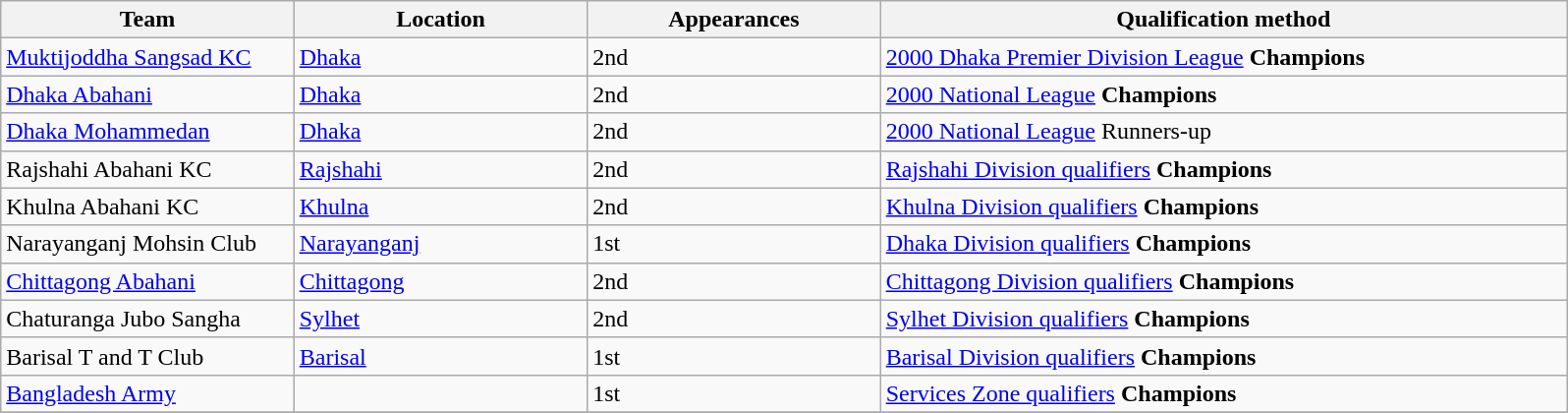<table class="wikitable">
<tr>
<th style="width:16.67%;">Team</th>
<th style="width:16.67%;">Location</th>
<th style="width:16.67%;">Appearances</th>
<th width=39%>Qualification method</th>
</tr>
<tr>
<td><a href='#'>Muktijoddha Sangsad KC</a></td>
<td><a href='#'>Dhaka</a></td>
<td>2nd</td>
<td><a href='#'>2000 Dhaka Premier Division League</a> <strong>Champions</strong></td>
</tr>
<tr>
<td><a href='#'>Dhaka Abahani</a></td>
<td><a href='#'>Dhaka</a></td>
<td>2nd</td>
<td><a href='#'>2000 National League</a> <strong>Champions</strong></td>
</tr>
<tr>
<td><a href='#'>Dhaka Mohammedan</a></td>
<td><a href='#'>Dhaka</a></td>
<td>2nd</td>
<td><a href='#'>2000 National League</a> Runners-up</td>
</tr>
<tr>
<td>Rajshahi Abahani KC</td>
<td><a href='#'>Rajshahi</a></td>
<td>2nd</td>
<td><a href='#'>Rajshahi Division qualifiers</a> <strong>Champions</strong></td>
</tr>
<tr>
<td>Khulna Abahani KC</td>
<td><a href='#'>Khulna</a></td>
<td>2nd</td>
<td><a href='#'>Khulna Division qualifiers</a> <strong>Champions</strong></td>
</tr>
<tr>
<td>Narayanganj Mohsin Club</td>
<td><a href='#'>Narayanganj</a></td>
<td>1st</td>
<td><a href='#'>Dhaka Division qualifiers</a> <strong>Champions</strong></td>
</tr>
<tr>
<td><a href='#'>Chittagong Abahani</a></td>
<td><a href='#'>Chittagong</a></td>
<td>2nd</td>
<td><a href='#'>Chittagong Division qualifiers</a> <strong>Champions</strong></td>
</tr>
<tr>
<td>Chaturanga Jubo Sangha</td>
<td><a href='#'>Sylhet</a></td>
<td>2nd</td>
<td><a href='#'>Sylhet Division qualifiers</a> <strong>Champions</strong></td>
</tr>
<tr>
<td>Barisal T and T Club</td>
<td><a href='#'>Barisal</a></td>
<td>1st</td>
<td><a href='#'>Barisal Division qualifiers</a> <strong>Champions</strong></td>
</tr>
<tr>
<td><a href='#'>Bangladesh Army</a></td>
<td></td>
<td>1st</td>
<td><a href='#'>Services Zone qualifiers</a> <strong>Champions</strong></td>
</tr>
<tr>
</tr>
</table>
